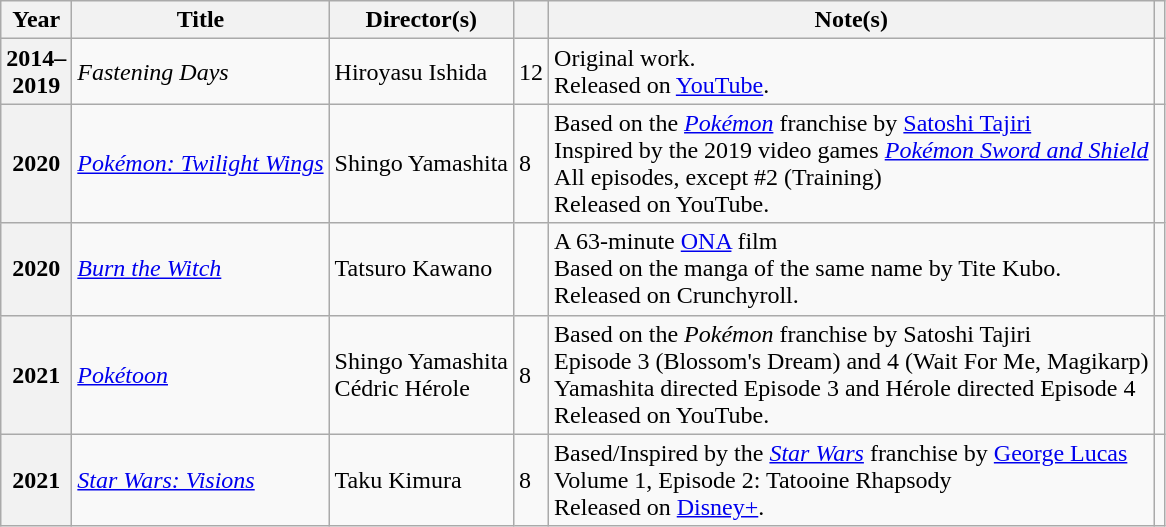<table class="wikitable sortable plainrowheaders">
<tr>
<th scope="col" class="unsortable" width=10>Year</th>
<th scope="col">Title</th>
<th scope="col">Director(s)</th>
<th scope="col"></th>
<th scope="col" class="unsortable">Note(s)</th>
<th scope="col" class="unsortable"></th>
</tr>
<tr>
<th scope="row">2014–2019</th>
<td><em>Fastening Days</em></td>
<td>Hiroyasu Ishida</td>
<td>12</td>
<td style="text-align: left">Original work.<br>Released on <a href='#'>YouTube</a>.</td>
<td></td>
</tr>
<tr>
<th scope="row">2020</th>
<td><em><a href='#'>Pokémon: Twilight Wings</a></em></td>
<td>Shingo Yamashita</td>
<td>8</td>
<td style="text-align: left">Based on the <em><a href='#'>Pokémon</a></em> franchise by <a href='#'>Satoshi Tajiri</a><br>Inspired by the 2019 video games <em><a href='#'>Pokémon Sword and Shield</a></em><br>All episodes, except #2 (Training)<br>Released on YouTube.</td>
<td></td>
</tr>
<tr>
<th scope="row">2020</th>
<td><em><a href='#'>Burn the Witch</a></em></td>
<td>Tatsuro Kawano</td>
<td></td>
<td style="text-align: left">A 63-minute <a href='#'>ONA</a> film<br>Based on the manga of the same name by Tite Kubo.<br>Released on Crunchyroll.</td>
<td></td>
</tr>
<tr>
<th scope="row">2021</th>
<td><em><a href='#'>Pokétoon</a></em></td>
<td>Shingo Yamashita<br>Cédric Hérole</td>
<td>8</td>
<td style="text-align: left">Based on the <em>Pokémon</em> franchise by Satoshi Tajiri<br>Episode 3 (Blossom's Dream) and 4 (Wait For Me, Magikarp)<br>Yamashita directed Episode 3 and Hérole	directed Episode 4<br>Released on YouTube.</td>
<td></td>
</tr>
<tr>
<th scope="row">2021</th>
<td><em><a href='#'>Star Wars: Visions</a></em></td>
<td>Taku Kimura</td>
<td>8</td>
<td style="text-align: left">Based/Inspired by the <em><a href='#'>Star Wars</a></em> franchise by <a href='#'>George Lucas</a><br>Volume 1, Episode 2: Tatooine Rhapsody<br>Released on <a href='#'>Disney+</a>.</td>
<td></td>
</tr>
</table>
